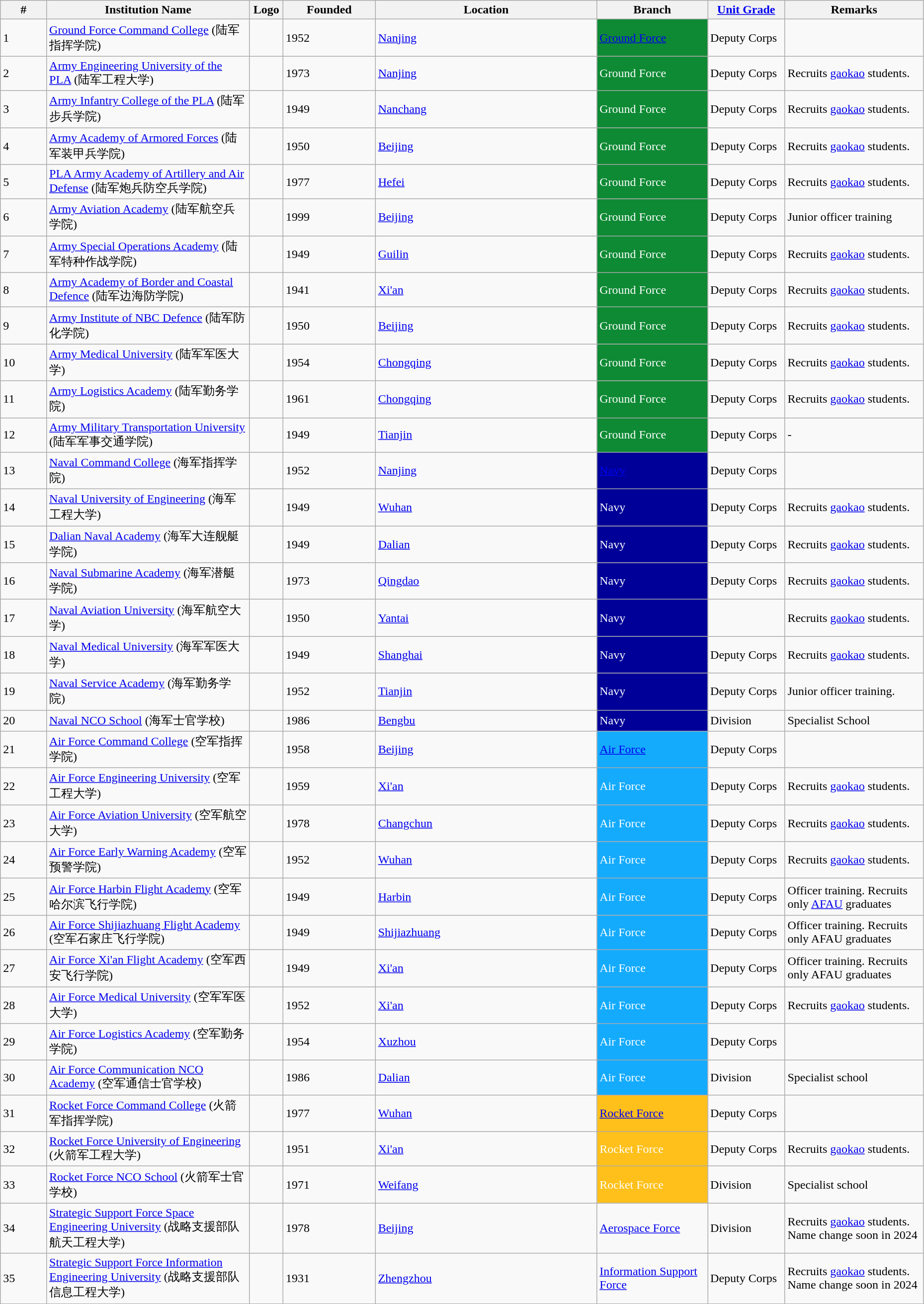<table class="wikitable + sortable" width="98%">
<tr>
<th width="5%">#</th>
<th width="22%">Institution Name</th>
<th>Logo</th>
<th width="10% ">Founded</th>
<th width="24%">Location</th>
<th width="12%">Branch</th>
<th><a href='#'>Unit Grade</a></th>
<th width="15%">Remarks</th>
</tr>
<tr>
<td>1</td>
<td><a href='#'>Ground Force Command College</a> (陆军指挥学院)</td>
<td></td>
<td>1952 </td>
<td><a href='#'>Nanjing </a></td>
<td style="background:#0e8a34;color:white"><span><a href='#'>Ground Force</a></span></td>
<td>Deputy Corps</td>
<td></td>
</tr>
<tr>
<td>2</td>
<td><a href='#'>Army Engineering University of the PLA</a> (陆军工程大学)</td>
<td></td>
<td>1973</td>
<td><a href='#'>Nanjing </a></td>
<td style="background:#0e8a34;color:white">Ground Force</td>
<td>Deputy Corps</td>
<td>Recruits <a href='#'>gaokao</a> students.</td>
</tr>
<tr>
<td>3</td>
<td><a href='#'>Army Infantry College of the PLA</a> (陆军步兵学院)</td>
<td></td>
<td>1949</td>
<td><a href='#'>Nanchang </a></td>
<td style="background:#0e8a34;color:white">Ground Force</td>
<td>Deputy Corps</td>
<td>Recruits <a href='#'>gaokao</a> students.</td>
</tr>
<tr>
<td>4</td>
<td><a href='#'>Army Academy of Armored Forces</a> (陆军装甲兵学院)</td>
<td></td>
<td>1950</td>
<td><a href='#'>Beijing </a></td>
<td style="background:#0e8a34;color:white">Ground Force</td>
<td>Deputy Corps</td>
<td>Recruits <a href='#'>gaokao</a> students.</td>
</tr>
<tr>
<td>5</td>
<td><a href='#'>PLA Army Academy of Artillery and Air Defense</a> (陆军炮兵防空兵学院)</td>
<td></td>
<td>1977</td>
<td><a href='#'>Hefei </a></td>
<td style="background:#0e8a34;color:white">Ground Force</td>
<td>Deputy Corps</td>
<td>Recruits <a href='#'>gaokao</a> students.</td>
</tr>
<tr>
<td>6</td>
<td><a href='#'>Army Aviation Academy</a> (陆军航空兵学院)</td>
<td></td>
<td>1999</td>
<td><a href='#'>Beijing</a></td>
<td style="background:#0e8a34;color:white">Ground Force</td>
<td>Deputy Corps</td>
<td>Junior officer training</td>
</tr>
<tr>
<td>7</td>
<td><a href='#'>Army Special Operations Academy</a> (陆军特种作战学院)</td>
<td></td>
<td>1949</td>
<td><a href='#'>Guilin</a></td>
<td style="background:#0e8a34;color:white">Ground Force</td>
<td>Deputy Corps</td>
<td>Recruits <a href='#'>gaokao</a> students.</td>
</tr>
<tr>
<td>8</td>
<td><a href='#'>Army Academy of Border and Coastal Defence</a> (陆军边海防学院)</td>
<td></td>
<td>1941</td>
<td><a href='#'>Xi'an</a></td>
<td style="background:#0e8a34;color:white">Ground Force</td>
<td>Deputy Corps</td>
<td>Recruits <a href='#'>gaokao</a> students.</td>
</tr>
<tr>
<td>9</td>
<td><a href='#'>Army Institute of NBC Defence</a> (陆军防化学院)</td>
<td></td>
<td>1950</td>
<td><a href='#'>Beijing</a></td>
<td style="background:#0e8a34;color:white">Ground Force</td>
<td>Deputy Corps</td>
<td>Recruits <a href='#'>gaokao</a> students.</td>
</tr>
<tr>
<td>10</td>
<td><a href='#'>Army Medical University</a> (陆军军医大学)</td>
<td></td>
<td>1954</td>
<td><a href='#'>Chongqing </a></td>
<td style="background:#0e8a34;color:white">Ground Force</td>
<td>Deputy Corps</td>
<td>Recruits <a href='#'>gaokao</a> students.</td>
</tr>
<tr>
<td>11</td>
<td><a href='#'>Army Logistics Academy</a> (陆军勤务学院)</td>
<td></td>
<td>1961</td>
<td><a href='#'>Chongqing</a></td>
<td style="background:#0e8a34;color:white">Ground Force</td>
<td>Deputy Corps</td>
<td>Recruits <a href='#'>gaokao</a> students.</td>
</tr>
<tr>
<td>12</td>
<td><a href='#'>Army Military Transportation University</a> (陆军军事交通学院)</td>
<td></td>
<td>1949</td>
<td><a href='#'>Tianjin </a></td>
<td style="background:#0e8a34;color:white">Ground Force</td>
<td>Deputy Corps</td>
<td Recruits >-</td>
</tr>
<tr>
<td>13</td>
<td><a href='#'>Naval Command College</a> (海军指挥学院)</td>
<td></td>
<td>1952</td>
<td><a href='#'>Nanjing</a></td>
<td style="background:#000099;color:white"><a href='#'><span>Navy</span></a></td>
<td>Deputy Corps</td>
<td></td>
</tr>
<tr>
<td>14</td>
<td><a href='#'>Naval University of Engineering</a> (海军工程大学)</td>
<td></td>
<td>1949</td>
<td><a href='#'>Wuhan</a></td>
<td style="background:#000099;color:white">Navy</td>
<td>Deputy Corps</td>
<td>Recruits <a href='#'>gaokao</a> students.</td>
</tr>
<tr>
<td>15</td>
<td><a href='#'>Dalian Naval Academy</a> (海军大连舰艇学院)</td>
<td></td>
<td>1949</td>
<td><a href='#'>Dalian</a></td>
<td style="background:#000099;color:white">Navy</td>
<td>Deputy Corps</td>
<td>Recruits <a href='#'>gaokao</a> students.</td>
</tr>
<tr>
<td>16</td>
<td><a href='#'>Naval Submarine Academy</a> (海军潜艇学院)</td>
<td></td>
<td>1973</td>
<td><a href='#'>Qingdao</a></td>
<td style="background:#000099;color:white">Navy</td>
<td>Deputy Corps</td>
<td>Recruits <a href='#'>gaokao</a> students.</td>
</tr>
<tr>
<td>17</td>
<td><a href='#'>Naval Aviation University</a> (海军航空大学)</td>
<td></td>
<td>1950</td>
<td><a href='#'>Yantai</a></td>
<td style="background:#000099;color:white">Navy</td>
<td></td>
<td>Recruits <a href='#'>gaokao</a> students.</td>
</tr>
<tr>
<td>18</td>
<td><a href='#'>Naval Medical University</a> (海军军医大学)</td>
<td></td>
<td>1949</td>
<td><a href='#'>Shanghai</a></td>
<td style="background:#000099;color:white">Navy</td>
<td>Deputy Corps</td>
<td>Recruits <a href='#'>gaokao</a> students.</td>
</tr>
<tr>
<td>19</td>
<td><a href='#'>Naval Service Academy</a> (海军勤务学院)</td>
<td></td>
<td>1952</td>
<td><a href='#'>Tianjin</a></td>
<td style="background:#000099;color:white">Navy</td>
<td>Deputy Corps</td>
<td>Junior officer training.</td>
</tr>
<tr>
<td>20</td>
<td><a href='#'>Naval NCO School</a> (海军士官学校)</td>
<td></td>
<td>1986</td>
<td><a href='#'>Bengbu</a></td>
<td style="background:#000099;color:white">Navy</td>
<td>Division</td>
<td>Specialist School</td>
</tr>
<tr>
<td>21</td>
<td><a href='#'>Air Force Command College</a> (空军指挥学院)</td>
<td></td>
<td>1958</td>
<td><a href='#'>Beijing</a></td>
<td style="background:#15abfd;color:white"><a href='#'><span>Air Force</span></a></td>
<td>Deputy Corps</td>
<td></td>
</tr>
<tr>
<td>22</td>
<td><a href='#'>Air Force Engineering University</a> (空军工程大学)</td>
<td></td>
<td>1959</td>
<td><a href='#'>Xi'an</a></td>
<td style="background:#15abfd;color:white">Air Force</td>
<td>Deputy Corps</td>
<td>Recruits <a href='#'>gaokao</a> students.</td>
</tr>
<tr>
<td>23</td>
<td><a href='#'>Air Force Aviation University</a> (空军航空大学)</td>
<td></td>
<td>1978</td>
<td><a href='#'>Changchun</a></td>
<td style="background:#15abfd;color:white">Air Force</td>
<td>Deputy Corps</td>
<td>Recruits <a href='#'>gaokao</a> students.</td>
</tr>
<tr>
<td>24</td>
<td><a href='#'>Air Force Early Warning Academy</a> (空军预警学院)</td>
<td></td>
<td>1952</td>
<td><a href='#'>Wuhan</a></td>
<td style="background:#15abfd;color:white">Air Force</td>
<td>Deputy Corps</td>
<td>Recruits <a href='#'>gaokao</a> students.</td>
</tr>
<tr>
<td>25</td>
<td><a href='#'>Air Force Harbin Flight Academy</a> (空军哈尔滨飞行学院)</td>
<td></td>
<td>1949</td>
<td><a href='#'>Harbin</a></td>
<td style="background:#15abfd;color:white">Air Force</td>
<td>Deputy Corps</td>
<td>Officer training. Recruits only <a href='#'>AFAU</a> graduates</td>
</tr>
<tr>
<td>26</td>
<td><a href='#'>Air Force Shijiazhuang Flight Academy</a> (空军石家庄飞行学院)</td>
<td></td>
<td>1949</td>
<td><a href='#'>Shijiazhuang</a></td>
<td style="background:#15abfd;color:white">Air Force</td>
<td>Deputy Corps</td>
<td>Officer training. Recruits only AFAU graduates</td>
</tr>
<tr>
<td>27</td>
<td><a href='#'>Air Force Xi'an Flight Academy</a> (空军西安飞行学院)</td>
<td></td>
<td>1949</td>
<td><a href='#'>Xi'an</a></td>
<td style="background:#15abfd;color:white">Air Force</td>
<td>Deputy Corps</td>
<td>Officer training. Recruits only AFAU graduates</td>
</tr>
<tr>
<td>28</td>
<td><a href='#'>Air Force Medical University</a> (空军军医大学)</td>
<td></td>
<td>1952</td>
<td><a href='#'>Xi'an</a></td>
<td style="background:#15abfd;color:white">Air Force</td>
<td>Deputy Corps</td>
<td>Recruits <a href='#'>gaokao</a> students.</td>
</tr>
<tr>
<td>29</td>
<td><a href='#'>Air Force Logistics Academy</a> (空军勤务学院)</td>
<td></td>
<td>1954</td>
<td><a href='#'>Xuzhou</a></td>
<td style="background:#15abfd;color:white">Air Force</td>
<td>Deputy Corps</td>
<td></td>
</tr>
<tr>
<td>30</td>
<td><a href='#'>Air Force Communication NCO Academy</a> (空军通信士官学校)</td>
<td></td>
<td>1986</td>
<td><a href='#'>Dalian</a></td>
<td style="background:#15abfd;color:white">Air Force</td>
<td>Division</td>
<td>Specialist school</td>
</tr>
<tr>
<td>31</td>
<td><a href='#'>Rocket Force Command College</a> (火箭军指挥学院)</td>
<td></td>
<td>1977</td>
<td><a href='#'>Wuhan</a></td>
<td style="background:#ffc01b;color:white"><a href='#'>Rocket Force</a></td>
<td>Deputy Corps</td>
<td></td>
</tr>
<tr>
<td>32</td>
<td><a href='#'>Rocket Force University of Engineering</a> (火箭军工程大学)</td>
<td></td>
<td>1951</td>
<td><a href='#'>Xi'an</a></td>
<td style="background:#ffc01b;color:white">Rocket Force</td>
<td>Deputy Corps</td>
<td>Recruits <a href='#'>gaokao</a> students.</td>
</tr>
<tr>
<td>33</td>
<td><a href='#'>Rocket Force NCO School</a> (火箭军士官学校)</td>
<td></td>
<td>1971</td>
<td><a href='#'>Weifang</a></td>
<td style="background:#ffc01b;color:white">Rocket Force</td>
<td>Division</td>
<td>Specialist school</td>
</tr>
<tr>
<td>34</td>
<td><a href='#'>Strategic Support Force Space Engineering University</a> (战略支援部队航天工程大学)</td>
<td></td>
<td>1978</td>
<td><a href='#'>Beijing</a></td>
<td><a href='#'>Aerospace Force</a></td>
<td>Division</td>
<td>Recruits <a href='#'>gaokao</a> students. Name change soon in 2024</td>
</tr>
<tr>
<td>35</td>
<td><a href='#'>Strategic Support Force Information Engineering University</a> (战略支援部队信息工程大学)</td>
<td></td>
<td>1931</td>
<td><a href='#'>Zhengzhou</a></td>
<td><a href='#'>Information Support Force</a></td>
<td>Deputy Corps</td>
<td>Recruits <a href='#'>gaokao</a> students. Name change soon in 2024</td>
</tr>
</table>
